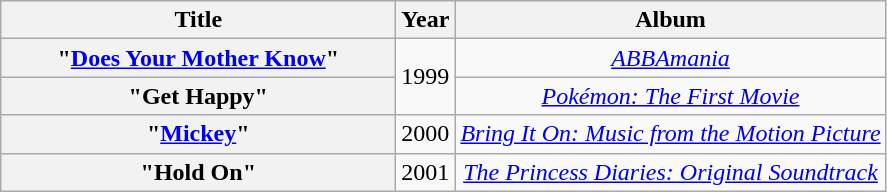<table class="wikitable plainrowheaders" style="text-align:center;" border="1">
<tr>
<th scope="col" style="width:16em;">Title</th>
<th scope="col">Year</th>
<th scope="col">Album</th>
</tr>
<tr>
<th scope="row">"<a href='#'>Does Your Mother Know</a>"</th>
<td rowspan="2">1999</td>
<td><em><a href='#'>ABBAmania</a></em></td>
</tr>
<tr>
<th scope="row">"Get Happy"</th>
<td><em><a href='#'>Pokémon: The First Movie</a></em></td>
</tr>
<tr>
<th scope="row">"<a href='#'>Mickey</a>"</th>
<td>2000</td>
<td><em><a href='#'>Bring It On: Music from the Motion Picture</a></em></td>
</tr>
<tr>
<th scope="row">"Hold On"</th>
<td>2001</td>
<td><em><a href='#'>The Princess Diaries: Original Soundtrack</a></em></td>
</tr>
</table>
